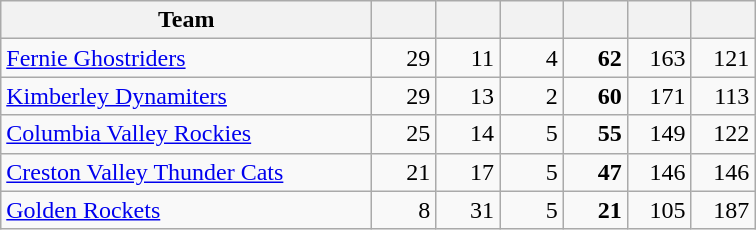<table class="wikitable sortable"; style="text-align: right">
<tr>
<th style=width:15em>Team</th>
<th style=width:2.2em></th>
<th style=width:2.2em></th>
<th style=width:2.2em></th>
<th style=width:2.2em></th>
<th style=width:2.2em></th>
<th style=width:2.2em></th>
</tr>
<tr>
<td align=left><a href='#'>Fernie Ghostriders</a></td>
<td>29</td>
<td>11</td>
<td>4</td>
<td><strong>62</strong></td>
<td>163</td>
<td>121</td>
</tr>
<tr>
<td align=left><a href='#'>Kimberley Dynamiters</a></td>
<td>29</td>
<td>13</td>
<td>2</td>
<td><strong>60</strong></td>
<td>171</td>
<td>113</td>
</tr>
<tr>
<td align=left><a href='#'>Columbia Valley Rockies</a></td>
<td>25</td>
<td>14</td>
<td>5</td>
<td><strong>55</strong></td>
<td>149</td>
<td>122</td>
</tr>
<tr>
<td align=left><a href='#'>Creston Valley Thunder Cats</a></td>
<td>21</td>
<td>17</td>
<td>5</td>
<td><strong>47</strong></td>
<td>146</td>
<td>146</td>
</tr>
<tr>
<td align=left><a href='#'>Golden Rockets</a></td>
<td>8</td>
<td>31</td>
<td>5</td>
<td><strong>21</strong></td>
<td>105</td>
<td>187</td>
</tr>
</table>
